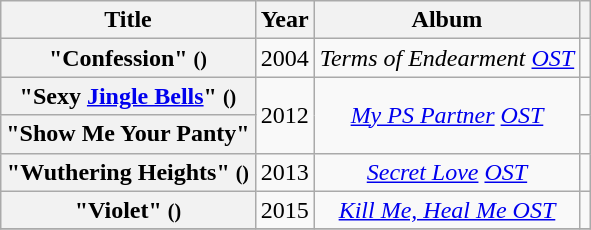<table class="wikitable plainrowheaders" style="text-align:center;">
<tr>
<th>Title</th>
<th>Year</th>
<th>Album</th>
<th scope="col" class="unsortable"></th>
</tr>
<tr>
<th scope=row>"Confession" <small>()</small></th>
<td>2004</td>
<td><em>Terms of Endearment <a href='#'>OST</a></em></td>
<td></td>
</tr>
<tr>
<th scope=row>"Sexy <a href='#'>Jingle Bells</a>" <small>()</small></th>
<td rowspan=2>2012</td>
<td rowspan=2><em><a href='#'>My PS Partner</a> <a href='#'>OST</a></em></td>
<td></td>
</tr>
<tr>
<th scope=row>"Show Me Your Panty"</th>
<td></td>
</tr>
<tr>
<th scope=row>"Wuthering Heights" <small>()</small></th>
<td>2013</td>
<td><em><a href='#'>Secret Love</a> <a href='#'>OST</a></em></td>
<td></td>
</tr>
<tr>
<th scope=row>"Violet" <small>()</small></th>
<td>2015</td>
<td><em> <a href='#'>Kill Me, Heal Me OST</a></em></td>
<td></td>
</tr>
<tr>
</tr>
</table>
